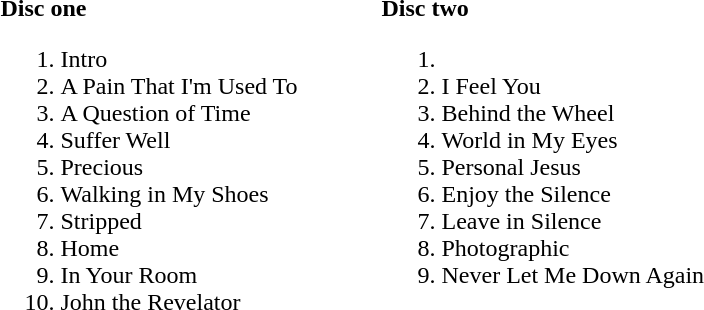<table ->
<tr>
<td width=250 valign=top><br><strong>Disc one</strong><ol><li>Intro</li><li>A Pain That I'm Used To</li><li>A Question of Time</li><li>Suffer Well</li><li>Precious</li><li>Walking in My Shoes</li><li>Stripped</li><li>Home</li><li>In Your Room</li><li>John the Revelator</li></ol></td>
<td width=250 valign=top><br><strong>Disc two</strong><ol><li><li>I Feel You</li><li>Behind the Wheel</li><li>World in My Eyes</li><li>Personal Jesus</li><li>Enjoy the Silence</li><li>Leave in Silence</li><li>Photographic</li><li>Never Let Me Down Again</li></ol></td>
</tr>
</table>
